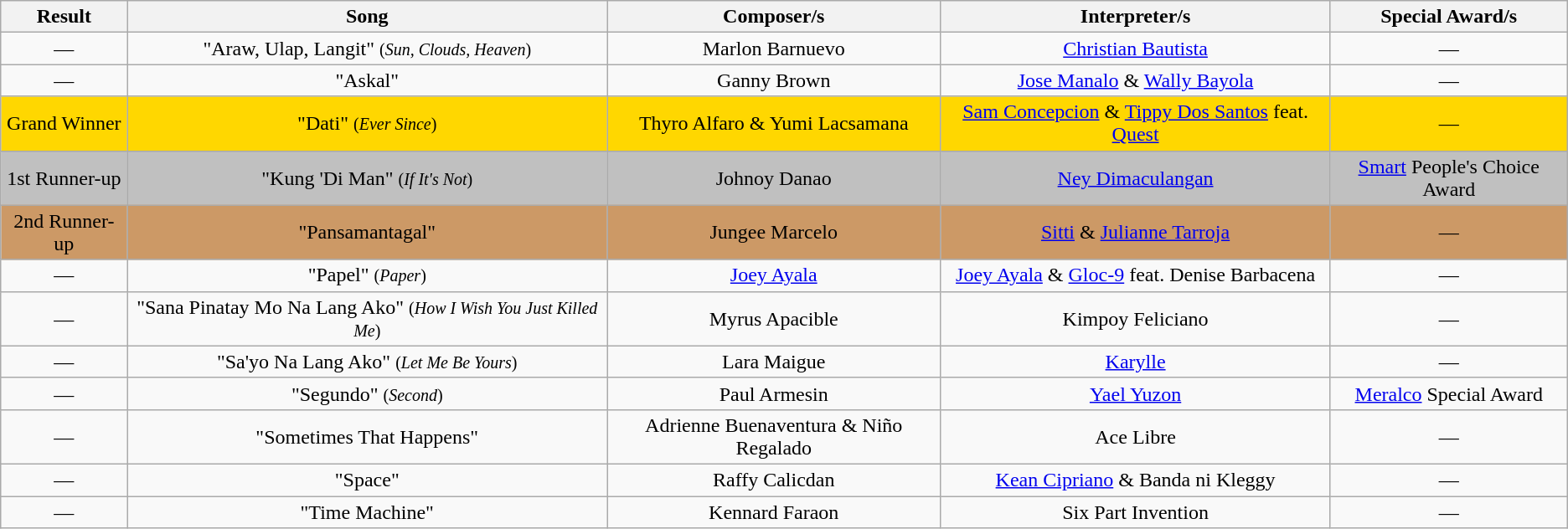<table class="wikitable">
<tr>
<th>Result</th>
<th>Song</th>
<th>Composer/s</th>
<th>Interpreter/s</th>
<th>Special Award/s</th>
</tr>
<tr>
<td style="text-align: center;">—</td>
<td style="text-align: center;">"Araw, Ulap, Langit" <small>(<em>Sun, Clouds, Heaven</em>)</small></td>
<td style="text-align: center;">Marlon Barnuevo</td>
<td style="text-align: center;"><a href='#'>Christian Bautista</a></td>
<td style="text-align: center;">—</td>
</tr>
<tr>
<td style="text-align: center;">—</td>
<td style="text-align: center;">"Askal"</td>
<td style="text-align: center;">Ganny Brown</td>
<td style="text-align: center;"><a href='#'>Jose Manalo</a> & <a href='#'>Wally Bayola</a></td>
<td style="text-align: center;">—</td>
</tr>
<tr bgcolor="gold">
<td style="text-align: center;">Grand Winner</td>
<td style="text-align: center;">"Dati" <small>(<em>Ever Since</em>)</small></td>
<td style="text-align: center;">Thyro Alfaro & Yumi Lacsamana</td>
<td style="text-align: center;"><a href='#'>Sam Concepcion</a> & <a href='#'>Tippy Dos Santos</a> feat. <a href='#'>Quest</a></td>
<td style="text-align: center;">—</td>
</tr>
<tr bgcolor="silver">
<td style="text-align: center;">1st Runner-up</td>
<td style="text-align: center;">"Kung 'Di Man" <small>(<em>If It's Not</em>)</small></td>
<td style="text-align: center;">Johnoy Danao</td>
<td style="text-align: center;"><a href='#'>Ney Dimaculangan</a></td>
<td style="text-align: center;"><a href='#'>Smart</a> People's Choice Award</td>
</tr>
<tr bgcolor="#CC9966">
<td style="text-align: center;">2nd Runner-up</td>
<td style="text-align: center;">"Pansamantagal"</td>
<td style="text-align: center;">Jungee Marcelo</td>
<td style="text-align: center;"><a href='#'>Sitti</a> & <a href='#'>Julianne Tarroja</a></td>
<td style="text-align: center;">—</td>
</tr>
<tr>
<td style="text-align: center;">—</td>
<td style="text-align: center;">"Papel" <small>(<em>Paper</em>)</small></td>
<td style="text-align: center;"><a href='#'>Joey Ayala</a></td>
<td style="text-align: center;"><a href='#'>Joey Ayala</a> & <a href='#'>Gloc-9</a> feat. Denise Barbacena</td>
<td style="text-align: center;">—</td>
</tr>
<tr>
<td style="text-align: center;">—</td>
<td style="text-align: center;">"Sana Pinatay Mo Na Lang Ako" <small>(<em>How I Wish You Just Killed Me</em>)</small></td>
<td style="text-align: center;">Myrus Apacible</td>
<td style="text-align: center;">Kimpoy Feliciano</td>
<td style="text-align: center;">—</td>
</tr>
<tr>
<td style="text-align: center;">—</td>
<td style="text-align: center;">"Sa'yo Na Lang Ako" <small>(<em>Let Me Be Yours</em>)</small></td>
<td style="text-align: center;">Lara Maigue</td>
<td style="text-align: center;"><a href='#'>Karylle</a></td>
<td style="text-align: center;">—</td>
</tr>
<tr>
<td style="text-align: center;">—</td>
<td style="text-align: center;">"Segundo" <small>(<em>Second</em>)</small></td>
<td style="text-align: center;">Paul Armesin</td>
<td style="text-align: center;"><a href='#'>Yael Yuzon</a></td>
<td style="text-align: center;"><a href='#'>Meralco</a> Special Award</td>
</tr>
<tr>
<td style="text-align: center;">—</td>
<td style="text-align: center;">"Sometimes That Happens"</td>
<td style="text-align: center;">Adrienne Buenaventura & Niño Regalado</td>
<td style="text-align: center;">Ace Libre</td>
<td style="text-align: center;">—</td>
</tr>
<tr>
<td style="text-align: center;">—</td>
<td style="text-align: center;">"Space"</td>
<td style="text-align: center;">Raffy Calicdan</td>
<td style="text-align: center;"><a href='#'>Kean Cipriano</a> & Banda ni Kleggy</td>
<td style="text-align: center;">—</td>
</tr>
<tr>
<td style="text-align: center;">—</td>
<td style="text-align: center;">"Time Machine" </td>
<td style="text-align: center;">Kennard Faraon</td>
<td style="text-align: center;">Six Part Invention</td>
<td style="text-align: center;">—</td>
</tr>
</table>
